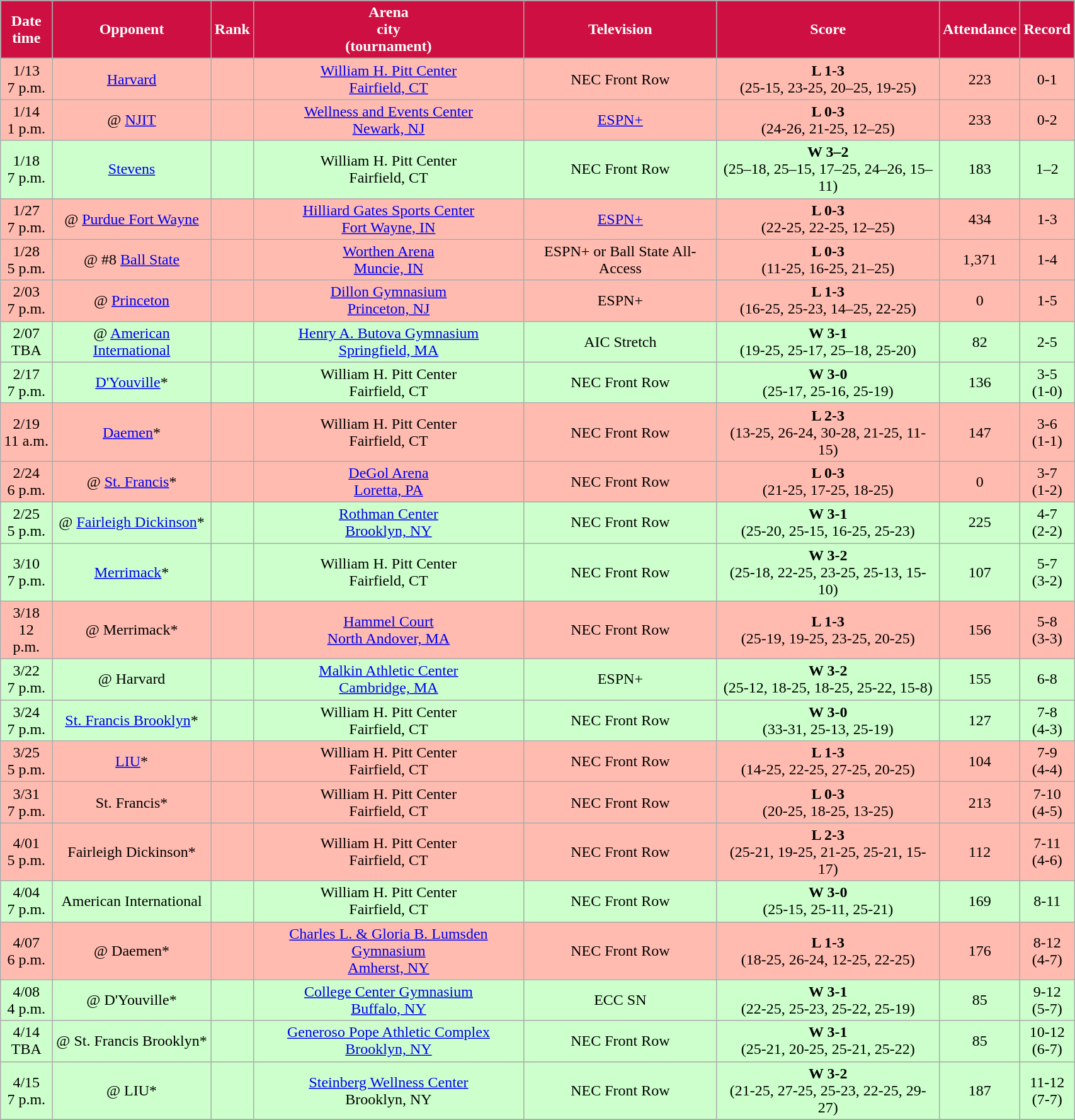<table class="wikitable sortable" style="width:90%">
<tr>
<th style="background:#CD1041; color:#FFFFFF;" scope="col">Date<br>time</th>
<th style="background:#CD1041; color:#FFFFFF;" scope="col">Opponent</th>
<th style="background:#CD1041; color:#FFFFFF;" scope="col">Rank</th>
<th style="background:#CD1041; color:#FFFFFF;" scope="col">Arena<br>city<br>(tournament)</th>
<th style="background:#CD1041; color:#FFFFFF;" scope="col">Television</th>
<th style="background:#CD1041; color:#FFFFFF;" scope="col">Score</th>
<th style="background:#CD1041; color:#FFFFFF;" scope="col">Attendance</th>
<th style="background:#CD1041; color:#FFFFFF;" scope="col">Record</th>
</tr>
<tr align="center" bgcolor="#ffbbb">
<td>1/13<br>7 p.m.</td>
<td><a href='#'>Harvard</a></td>
<td></td>
<td><a href='#'>William H. Pitt Center</a><br><a href='#'>Fairfield, CT</a></td>
<td>NEC Front Row</td>
<td><strong>L 1-3</strong><br>(25-15, 23-25, 20–25, 19-25)</td>
<td>223</td>
<td>0-1</td>
</tr>
<tr align="center" bgcolor="#ffbbb">
<td>1/14<br>1 p.m.</td>
<td>@ <a href='#'>NJIT</a></td>
<td></td>
<td><a href='#'>Wellness and Events Center</a><br><a href='#'>Newark, NJ</a></td>
<td><a href='#'>ESPN+</a></td>
<td><strong>L 0-3</strong><br>(24-26, 21-25, 12–25)</td>
<td>233</td>
<td>0-2</td>
</tr>
<tr align="center" bgcolor="#ccffcc">
<td>1/18<br>7 p.m.</td>
<td><a href='#'>Stevens</a></td>
<td></td>
<td>William H. Pitt Center<br>Fairfield, CT</td>
<td>NEC Front Row</td>
<td><strong>W 3–2</strong><br>(25–18, 25–15, 17–25, 24–26, 15–11)</td>
<td>183</td>
<td>1–2</td>
</tr>
<tr align="center" bgcolor="#ffbbb">
<td>1/27<br>7 p.m.</td>
<td>@ <a href='#'>Purdue Fort Wayne</a></td>
<td></td>
<td><a href='#'>Hilliard Gates Sports Center</a><br><a href='#'>Fort Wayne, IN</a></td>
<td><a href='#'>ESPN+</a></td>
<td><strong>L 0-3</strong><br>(22-25, 22-25, 12–25)</td>
<td>434</td>
<td>1-3</td>
</tr>
<tr align="center" bgcolor="#ffbbb">
<td>1/28<br>5 p.m.</td>
<td>@ #8 <a href='#'>Ball State</a></td>
<td></td>
<td><a href='#'>Worthen Arena</a><br><a href='#'>Muncie, IN</a></td>
<td>ESPN+ or Ball State All-Access</td>
<td><strong>L 0-3</strong><br>(11-25, 16-25, 21–25)</td>
<td>1,371</td>
<td>1-4</td>
</tr>
<tr align="center" bgcolor="#ffbbb">
<td>2/03<br>7 p.m.</td>
<td>@ <a href='#'>Princeton</a></td>
<td></td>
<td><a href='#'>Dillon Gymnasium</a><br><a href='#'>Princeton, NJ</a></td>
<td>ESPN+</td>
<td><strong>L 1-3</strong><br>(16-25, 25-23, 14–25, 22-25)</td>
<td>0</td>
<td>1-5</td>
</tr>
<tr align="center" bgcolor="#ccffcc">
<td>2/07<br>TBA</td>
<td>@ <a href='#'>American International</a></td>
<td></td>
<td><a href='#'>Henry A. Butova Gymnasium</a><br><a href='#'>Springfield, MA</a></td>
<td>AIC Stretch</td>
<td><strong>W 3-1</strong><br>(19-25, 25-17, 25–18, 25-20)</td>
<td>82</td>
<td>2-5</td>
</tr>
<tr align="center" bgcolor="#ccffcc">
<td>2/17<br>7 p.m.</td>
<td><a href='#'>D'Youville</a>*</td>
<td></td>
<td>William H. Pitt Center<br>Fairfield, CT</td>
<td>NEC Front Row</td>
<td><strong>W 3-0</strong><br>(25-17, 25-16, 25-19)</td>
<td>136</td>
<td>3-5<br>(1-0)</td>
</tr>
<tr align="center" bgcolor="#ffbbb">
<td>2/19<br>11 a.m.</td>
<td><a href='#'>Daemen</a>*</td>
<td></td>
<td>William H. Pitt Center<br>Fairfield, CT</td>
<td>NEC Front Row</td>
<td><strong>L 2-3</strong><br>(13-25, 26-24, 30-28, 21-25, 11-15)</td>
<td>147</td>
<td>3-6<br>(1-1)</td>
</tr>
<tr align="center" bgcolor="#ffbbb">
<td>2/24<br>6 p.m.</td>
<td>@ <a href='#'>St. Francis</a>*</td>
<td></td>
<td><a href='#'>DeGol Arena</a><br><a href='#'>Loretta, PA</a></td>
<td>NEC Front Row</td>
<td><strong>L 0-3</strong><br>(21-25, 17-25, 18-25)</td>
<td>0</td>
<td>3-7<br>(1-2)</td>
</tr>
<tr align="center" bgcolor="#ccffcc">
<td>2/25<br>5 p.m.</td>
<td>@ <a href='#'>Fairleigh Dickinson</a>*</td>
<td></td>
<td><a href='#'>Rothman Center</a><br><a href='#'>Brooklyn, NY</a></td>
<td>NEC Front Row</td>
<td><strong>W 3-1</strong><br>(25-20, 25-15, 16-25, 25-23)</td>
<td>225</td>
<td>4-7<br>(2-2)</td>
</tr>
<tr align="center" bgcolor="#ccffcc">
<td>3/10<br>7 p.m.</td>
<td><a href='#'>Merrimack</a>*</td>
<td></td>
<td>William H. Pitt Center<br>Fairfield, CT</td>
<td>NEC Front Row</td>
<td><strong>W 3-2</strong><br>(25-18, 22-25, 23-25, 25-13, 15-10)</td>
<td>107</td>
<td>5-7<br>(3-2)</td>
</tr>
<tr align="center" bgcolor="#ffbbb">
<td>3/18<br>12 p.m.</td>
<td>@ Merrimack*</td>
<td></td>
<td><a href='#'>Hammel Court</a><br><a href='#'>North Andover, MA</a></td>
<td>NEC Front Row</td>
<td><strong>L 1-3</strong><br>(25-19, 19-25, 23-25, 20-25)</td>
<td>156</td>
<td>5-8<br>(3-3)</td>
</tr>
<tr align="center" bgcolor="#ccffcc">
<td>3/22<br>7 p.m.</td>
<td>@ Harvard</td>
<td></td>
<td><a href='#'>Malkin Athletic Center</a><br><a href='#'>Cambridge, MA</a></td>
<td>ESPN+</td>
<td><strong>W 3-2</strong><br>(25-12, 18-25, 18-25, 25-22, 15-8)</td>
<td>155</td>
<td>6-8</td>
</tr>
<tr align="center" bgcolor="#ccffcc">
<td>3/24<br>7 p.m.</td>
<td><a href='#'>St. Francis Brooklyn</a>*</td>
<td></td>
<td>William H. Pitt Center<br>Fairfield, CT</td>
<td>NEC Front Row</td>
<td><strong>W 3-0</strong><br>(33-31, 25-13, 25-19)</td>
<td>127</td>
<td>7-8<br>(4-3)</td>
</tr>
<tr align="center" bgcolor="#ffbbb">
<td>3/25<br>5 p.m.</td>
<td><a href='#'>LIU</a>*</td>
<td></td>
<td>William H. Pitt Center<br>Fairfield, CT</td>
<td>NEC Front Row</td>
<td><strong>L 1-3</strong><br>(14-25, 22-25, 27-25, 20-25)</td>
<td>104</td>
<td>7-9<br>(4-4)</td>
</tr>
<tr align="center" bgcolor="#ffbbb">
<td>3/31<br>7 p.m.</td>
<td>St. Francis*</td>
<td></td>
<td>William H. Pitt Center<br>Fairfield, CT</td>
<td>NEC Front Row</td>
<td><strong>L 0-3</strong><br>(20-25, 18-25, 13-25)</td>
<td>213</td>
<td>7-10<br>(4-5)</td>
</tr>
<tr align="center" bgcolor="#ffbbb">
<td>4/01<br>5 p.m.</td>
<td>Fairleigh Dickinson*</td>
<td></td>
<td>William H. Pitt Center<br>Fairfield, CT</td>
<td>NEC Front Row</td>
<td><strong>L 2-3</strong><br>(25-21, 19-25, 21-25, 25-21, 15-17)</td>
<td>112</td>
<td>7-11<br>(4-6)</td>
</tr>
<tr align="center" bgcolor="#ccffcc">
<td>4/04<br>7 p.m.</td>
<td>American International</td>
<td></td>
<td>William H. Pitt Center<br>Fairfield, CT</td>
<td>NEC Front Row</td>
<td><strong>W 3-0</strong><br>(25-15, 25-11, 25-21)</td>
<td>169</td>
<td>8-11</td>
</tr>
<tr align="center" bgcolor="#ffbbb">
<td>4/07<br>6 p.m.</td>
<td>@ Daemen*</td>
<td></td>
<td><a href='#'>Charles L. & Gloria B. Lumsden Gymnasium</a><br><a href='#'>Amherst, NY</a></td>
<td>NEC Front Row</td>
<td><strong>L 1-3</strong><br>(18-25, 26-24, 12-25, 22-25)</td>
<td>176</td>
<td>8-12<br>(4-7)</td>
</tr>
<tr align="center" bgcolor="#ccffcc">
<td>4/08<br>4 p.m.</td>
<td>@ D'Youville*</td>
<td></td>
<td><a href='#'>College Center Gymnasium</a><br><a href='#'>Buffalo, NY</a></td>
<td>ECC SN</td>
<td><strong>W 3-1</strong><br>(22-25, 25-23, 25-22, 25-19)</td>
<td>85</td>
<td>9-12<br>(5-7)</td>
</tr>
<tr align="center" bgcolor="#ccffcc">
<td>4/14<br>TBA</td>
<td>@ St. Francis Brooklyn*</td>
<td></td>
<td><a href='#'>Generoso Pope Athletic Complex</a><br><a href='#'>Brooklyn, NY</a></td>
<td>NEC Front Row</td>
<td><strong>W 3-1</strong><br>(25-21, 20-25, 25-21, 25-22)</td>
<td>85</td>
<td>10-12<br>(6-7)</td>
</tr>
<tr align="center" bgcolor="#ccffcc">
<td>4/15<br>7 p.m.</td>
<td>@ LIU*</td>
<td></td>
<td><a href='#'>Steinberg Wellness Center</a><br>Brooklyn, NY</td>
<td>NEC Front Row</td>
<td><strong>W 3-2</strong><br>(21-25, 27-25, 25-23, 22-25, 29-27)</td>
<td>187</td>
<td>11-12<br>(7-7)</td>
</tr>
<tr>
</tr>
</table>
